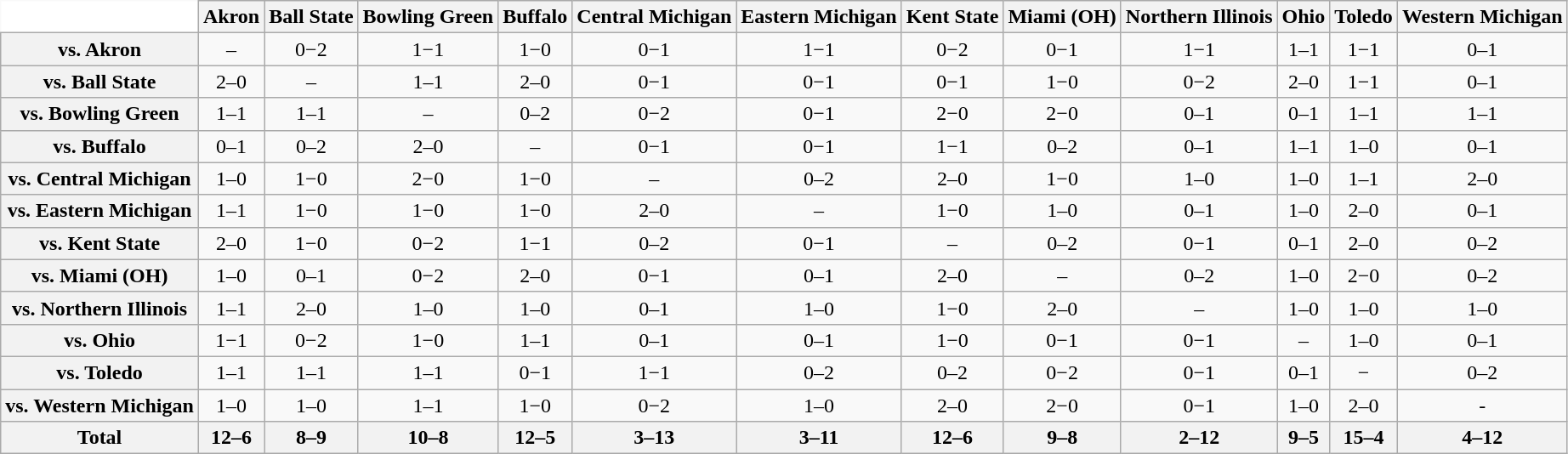<table class="wikitable" style="white-space:nowrap;font-size:100%;">
<tr>
<th colspan="1" style="background:white; border-top-style:hidden; border-left-style:hidden;" width="75"> </th>
<th style=>Akron</th>
<th style=>Ball State</th>
<th style=>Bowling Green</th>
<th style=>Buffalo</th>
<th style=>Central Michigan</th>
<th style=>Eastern Michigan</th>
<th style=>Kent State</th>
<th style=>Miami (OH)</th>
<th style=>Northern Illinois</th>
<th style=>Ohio</th>
<th style=>Toledo</th>
<th style=>Western Michigan</th>
</tr>
<tr style="text-align:center;">
<th>vs. Akron</th>
<td>–</td>
<td>0−2</td>
<td>1−1</td>
<td>1−0</td>
<td>0−1</td>
<td>1−1</td>
<td>0−2</td>
<td>0−1</td>
<td>1−1</td>
<td>1–1</td>
<td>1−1</td>
<td>0–1</td>
</tr>
<tr style="text-align:center;">
<th>vs. Ball State</th>
<td>2–0</td>
<td>–</td>
<td>1–1</td>
<td>2–0</td>
<td>0−1</td>
<td>0−1</td>
<td>0−1</td>
<td>1−0</td>
<td>0−2</td>
<td>2–0</td>
<td>1−1</td>
<td>0–1</td>
</tr>
<tr style="text-align:center;">
<th>vs. Bowling Green</th>
<td>1–1</td>
<td>1–1</td>
<td>–</td>
<td>0–2</td>
<td>0−2</td>
<td>0−1</td>
<td>2−0</td>
<td>2−0</td>
<td>0–1</td>
<td>0–1</td>
<td>1–1</td>
<td>1–1</td>
</tr>
<tr style="text-align:center;">
<th>vs. Buffalo</th>
<td>0–1</td>
<td>0–2</td>
<td>2–0</td>
<td>–</td>
<td>0−1</td>
<td>0−1</td>
<td>1−1</td>
<td>0–2</td>
<td>0–1</td>
<td>1–1</td>
<td>1–0</td>
<td>0–1</td>
</tr>
<tr style="text-align:center;">
<th>vs. Central Michigan</th>
<td>1–0</td>
<td>1−0</td>
<td>2−0</td>
<td>1−0</td>
<td>–</td>
<td>0–2</td>
<td>2–0</td>
<td>1−0</td>
<td>1–0</td>
<td>1–0</td>
<td>1–1</td>
<td>2–0</td>
</tr>
<tr style="text-align:center;">
<th>vs. Eastern Michigan</th>
<td>1–1</td>
<td>1−0</td>
<td>1−0</td>
<td>1−0</td>
<td>2–0</td>
<td>–</td>
<td>1−0</td>
<td>1–0</td>
<td>0–1</td>
<td>1–0</td>
<td>2–0</td>
<td>0–1</td>
</tr>
<tr style="text-align:center;">
<th>vs. Kent State</th>
<td>2–0</td>
<td>1−0</td>
<td>0−2</td>
<td>1−1</td>
<td>0–2</td>
<td>0−1</td>
<td>–</td>
<td>0–2</td>
<td>0−1</td>
<td>0–1</td>
<td>2–0</td>
<td>0–2</td>
</tr>
<tr style="text-align:center;">
<th>vs. Miami (OH)</th>
<td>1–0</td>
<td>0–1</td>
<td>0−2</td>
<td>2–0</td>
<td>0−1</td>
<td>0–1</td>
<td>2–0</td>
<td>–</td>
<td>0–2</td>
<td>1–0</td>
<td>2−0</td>
<td>0–2</td>
</tr>
<tr style="text-align:center;">
<th>vs. Northern Illinois</th>
<td>1–1</td>
<td>2–0</td>
<td>1–0</td>
<td>1–0</td>
<td>0–1</td>
<td>1–0</td>
<td>1−0</td>
<td>2–0</td>
<td>–</td>
<td>1–0</td>
<td>1–0</td>
<td>1–0</td>
</tr>
<tr style="text-align:center;">
<th>vs. Ohio</th>
<td>1−1</td>
<td>0−2</td>
<td>1−0</td>
<td>1–1</td>
<td>0–1</td>
<td>0–1</td>
<td>1−0</td>
<td>0−1</td>
<td>0−1</td>
<td>–</td>
<td>1–0</td>
<td>0–1</td>
</tr>
<tr style="text-align:center;">
<th>vs. Toledo</th>
<td>1–1</td>
<td>1–1</td>
<td>1–1</td>
<td>0−1</td>
<td>1−1</td>
<td>0–2</td>
<td>0–2</td>
<td>0−2</td>
<td>0−1</td>
<td>0–1</td>
<td>−</td>
<td>0–2</td>
</tr>
<tr style="text-align:center;">
<th>vs. Western Michigan</th>
<td>1–0</td>
<td>1–0</td>
<td>1–1</td>
<td>1−0</td>
<td>0−2</td>
<td>1–0</td>
<td>2–0</td>
<td>2−0</td>
<td>0−1</td>
<td>1–0</td>
<td>2–0</td>
<td>-</td>
</tr>
<tr style="text-align:center;">
<th>Total</th>
<th>12–6</th>
<th>8–9</th>
<th>10–8</th>
<th>12–5</th>
<th>3–13</th>
<th>3–11</th>
<th>12–6</th>
<th>9–8</th>
<th>2–12</th>
<th>9–5</th>
<th>15–4</th>
<th>4–12</th>
</tr>
</table>
